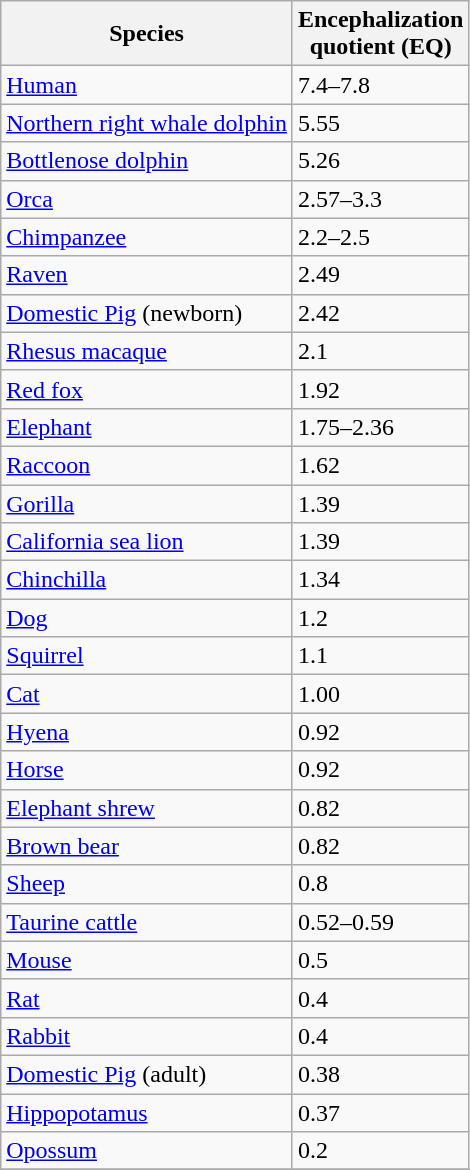<table class="wikitable sortable">
<tr>
<th>Species</th>
<th>Encephalization<br> quotient (EQ)</th>
</tr>
<tr>
<td><a href='#'>Human</a></td>
<td>7.4–7.8</td>
</tr>
<tr>
<td><a href='#'>Northern right whale dolphin</a></td>
<td>5.55</td>
</tr>
<tr>
<td><a href='#'>Bottlenose dolphin</a></td>
<td>5.26</td>
</tr>
<tr>
<td><a href='#'>Orca</a></td>
<td>2.57–3.3</td>
</tr>
<tr>
<td><a href='#'>Chimpanzee</a></td>
<td>2.2–2.5</td>
</tr>
<tr>
<td><a href='#'>Raven</a></td>
<td>2.49</td>
</tr>
<tr>
<td><a href='#'>Domestic Pig</a> (newborn)</td>
<td>2.42</td>
</tr>
<tr>
<td><a href='#'>Rhesus macaque</a></td>
<td>2.1</td>
</tr>
<tr>
<td><a href='#'>Red fox</a></td>
<td>1.92</td>
</tr>
<tr>
<td><a href='#'>Elephant</a></td>
<td>1.75–2.36</td>
</tr>
<tr>
<td><a href='#'>Raccoon</a></td>
<td>1.62</td>
</tr>
<tr>
<td><a href='#'>Gorilla</a></td>
<td>1.39</td>
</tr>
<tr>
<td><a href='#'>California sea lion</a></td>
<td>1.39</td>
</tr>
<tr>
<td><a href='#'>Chinchilla</a></td>
<td>1.34</td>
</tr>
<tr>
<td><a href='#'>Dog</a></td>
<td>1.2</td>
</tr>
<tr>
<td><a href='#'>Squirrel</a></td>
<td>1.1</td>
</tr>
<tr>
<td><a href='#'>Cat</a></td>
<td>1.00</td>
</tr>
<tr>
<td><a href='#'>Hyena</a></td>
<td>0.92</td>
</tr>
<tr>
<td><a href='#'>Horse</a></td>
<td>0.92</td>
</tr>
<tr>
<td><a href='#'>Elephant shrew</a></td>
<td>0.82</td>
</tr>
<tr>
<td><a href='#'>Brown bear</a></td>
<td>0.82</td>
</tr>
<tr>
<td><a href='#'>Sheep</a></td>
<td>0.8</td>
</tr>
<tr>
<td><a href='#'>Taurine cattle</a></td>
<td>0.52–0.59</td>
</tr>
<tr>
<td><a href='#'>Mouse</a></td>
<td>0.5</td>
</tr>
<tr>
<td><a href='#'>Rat</a></td>
<td>0.4</td>
</tr>
<tr>
<td><a href='#'>Rabbit</a></td>
<td>0.4</td>
</tr>
<tr>
<td><a href='#'>Domestic Pig</a> (adult)</td>
<td>0.38</td>
</tr>
<tr>
<td><a href='#'>Hippopotamus</a></td>
<td>0.37</td>
</tr>
<tr>
<td><a href='#'>Opossum</a></td>
<td>0.2</td>
</tr>
<tr>
</tr>
<tr>
</tr>
</table>
